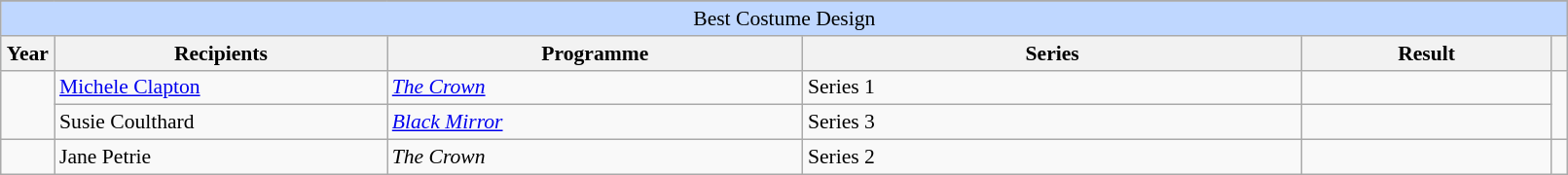<table class="wikitable plainrowheaders" style="font-size: 90%" width=85%>
<tr>
</tr>
<tr ---- bgcolor="#bfd7ff">
<td colspan=6 align=center>Best Costume Design</td>
</tr>
<tr ---- bgcolor="#ebf5ff">
<th scope="col" style="width:2%;">Year</th>
<th scope="col" style="width:20%;">Recipients</th>
<th scope="col" style="width:25%;">Programme</th>
<th scope="col" style="width:30%;">Series</th>
<th scope="col" style="width:15%;">Result</th>
<th scope="col" class="unsortable" style="width:1%;"></th>
</tr>
<tr>
<td rowspan="2"></td>
<td><a href='#'>Michele Clapton</a></td>
<td><em><a href='#'>The Crown</a></em></td>
<td>Series 1</td>
<td></td>
<td rowspan="2"></td>
</tr>
<tr>
<td>Susie Coulthard</td>
<td><em><a href='#'>Black Mirror</a></em></td>
<td>Series 3</td>
<td></td>
</tr>
<tr>
<td></td>
<td>Jane Petrie</td>
<td><em>The Crown</em></td>
<td>Series 2</td>
<td></td>
<td></td>
</tr>
</table>
